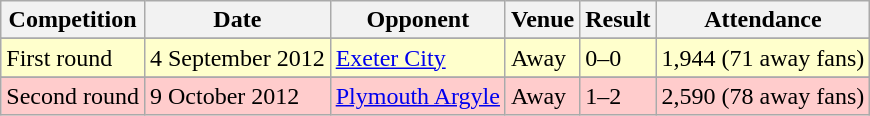<table class="wikitable">
<tr>
<th>Competition</th>
<th>Date</th>
<th>Opponent</th>
<th>Venue</th>
<th>Result</th>
<th>Attendance</th>
</tr>
<tr>
</tr>
<tr style="background: #ffffcc;">
<td>First round</td>
<td>4 September 2012</td>
<td><a href='#'>Exeter City</a></td>
<td>Away</td>
<td>0–0 </td>
<td align="center">1,944 (71 away fans)</td>
</tr>
<tr>
</tr>
<tr style="background: #ffcccc;">
<td>Second round</td>
<td>9 October 2012</td>
<td><a href='#'>Plymouth Argyle</a></td>
<td>Away</td>
<td>1–2</td>
<td align="center">2,590 (78 away fans)</td>
</tr>
</table>
